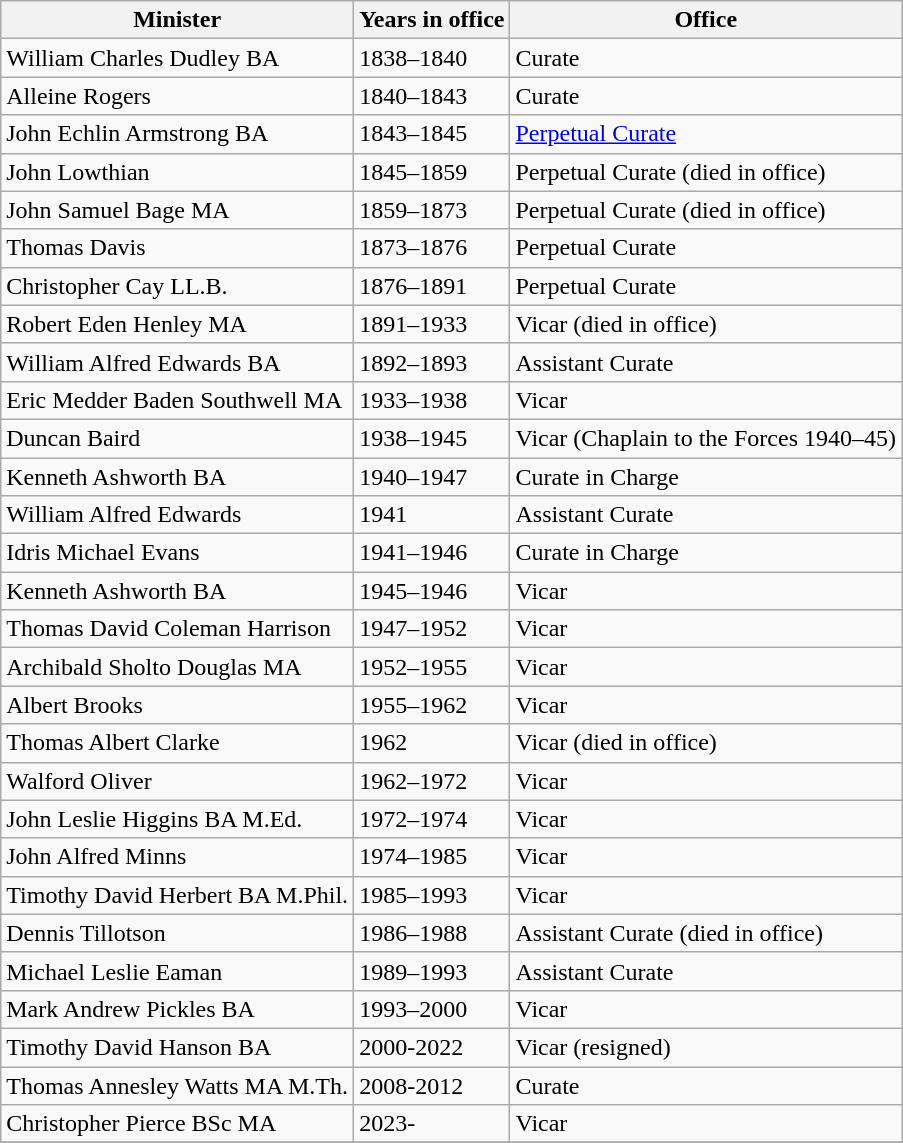<table class="wikitable" border="1">
<tr>
<th>Minister</th>
<th>Years in office</th>
<th>Office</th>
</tr>
<tr>
<td>William Charles Dudley BA</td>
<td>1838–1840</td>
<td>Curate</td>
</tr>
<tr>
<td>Alleine Rogers</td>
<td>1840–1843</td>
<td>Curate</td>
</tr>
<tr>
<td>John Echlin Armstrong BA</td>
<td>1843–1845</td>
<td><a href='#'>Perpetual Curate</a></td>
</tr>
<tr>
<td>John Lowthian</td>
<td>1845–1859</td>
<td>Perpetual Curate (died in office)</td>
</tr>
<tr>
<td>John Samuel Bage MA</td>
<td>1859–1873</td>
<td>Perpetual Curate (died in office)</td>
</tr>
<tr>
<td>Thomas Davis</td>
<td>1873–1876</td>
<td>Perpetual Curate</td>
</tr>
<tr>
<td>Christopher Cay LL.B.</td>
<td>1876–1891</td>
<td>Perpetual Curate</td>
</tr>
<tr>
<td>Robert Eden Henley MA</td>
<td>1891–1933</td>
<td>Vicar (died in office)</td>
</tr>
<tr>
<td>William Alfred Edwards BA</td>
<td>1892–1893</td>
<td>Assistant Curate</td>
</tr>
<tr>
<td>Eric Medder Baden Southwell MA</td>
<td>1933–1938</td>
<td>Vicar</td>
</tr>
<tr>
<td>Duncan Baird</td>
<td>1938–1945</td>
<td>Vicar (Chaplain to the Forces 1940–45)</td>
</tr>
<tr>
<td>Kenneth Ashworth BA</td>
<td>1940–1947</td>
<td>Curate in Charge</td>
</tr>
<tr>
<td>William Alfred Edwards</td>
<td>1941</td>
<td>Assistant Curate</td>
</tr>
<tr>
<td>Idris Michael Evans</td>
<td>1941–1946</td>
<td>Curate in Charge</td>
</tr>
<tr>
<td>Kenneth Ashworth  BA</td>
<td>1945–1946</td>
<td>Vicar</td>
</tr>
<tr>
<td>Thomas David Coleman Harrison</td>
<td>1947–1952</td>
<td>Vicar</td>
</tr>
<tr>
<td>Archibald Sholto Douglas MA</td>
<td>1952–1955</td>
<td>Vicar</td>
</tr>
<tr>
<td>Albert Brooks</td>
<td>1955–1962</td>
<td>Vicar</td>
</tr>
<tr>
<td>Thomas Albert Clarke</td>
<td>1962</td>
<td>Vicar (died in office)</td>
</tr>
<tr>
<td>Walford Oliver</td>
<td>1962–1972</td>
<td>Vicar</td>
</tr>
<tr>
<td>John Leslie Higgins BA M.Ed.</td>
<td>1972–1974</td>
<td>Vicar</td>
</tr>
<tr>
<td>John Alfred Minns</td>
<td>1974–1985</td>
<td>Vicar</td>
</tr>
<tr>
<td>Timothy David Herbert BA M.Phil.</td>
<td>1985–1993</td>
<td>Vicar</td>
</tr>
<tr>
<td>Dennis Tillotson</td>
<td>1986–1988</td>
<td>Assistant Curate (died in office)</td>
</tr>
<tr>
<td>Michael Leslie Eaman</td>
<td>1989–1993</td>
<td>Assistant Curate</td>
</tr>
<tr>
<td>Mark Andrew Pickles BA</td>
<td>1993–2000</td>
<td>Vicar</td>
</tr>
<tr>
<td>Timothy David Hanson BA</td>
<td>2000-2022</td>
<td>Vicar (resigned)</td>
</tr>
<tr>
<td>Thomas Annesley Watts MA M.Th.</td>
<td>2008-2012</td>
<td>Curate</td>
</tr>
<tr>
<td>Christopher Pierce BSc MA</td>
<td>2023-</td>
<td>Vicar</td>
</tr>
<tr>
</tr>
</table>
